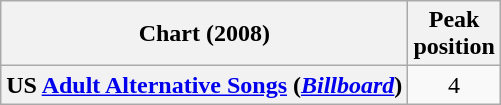<table class="wikitable plainrowheaders" style="text-align:center">
<tr>
<th scope="col">Chart (2008)</th>
<th scope="col">Peak<br>position</th>
</tr>
<tr>
<th scope="row">US <a href='#'>Adult Alternative Songs</a> (<em><a href='#'>Billboard</a></em>)</th>
<td>4</td>
</tr>
</table>
